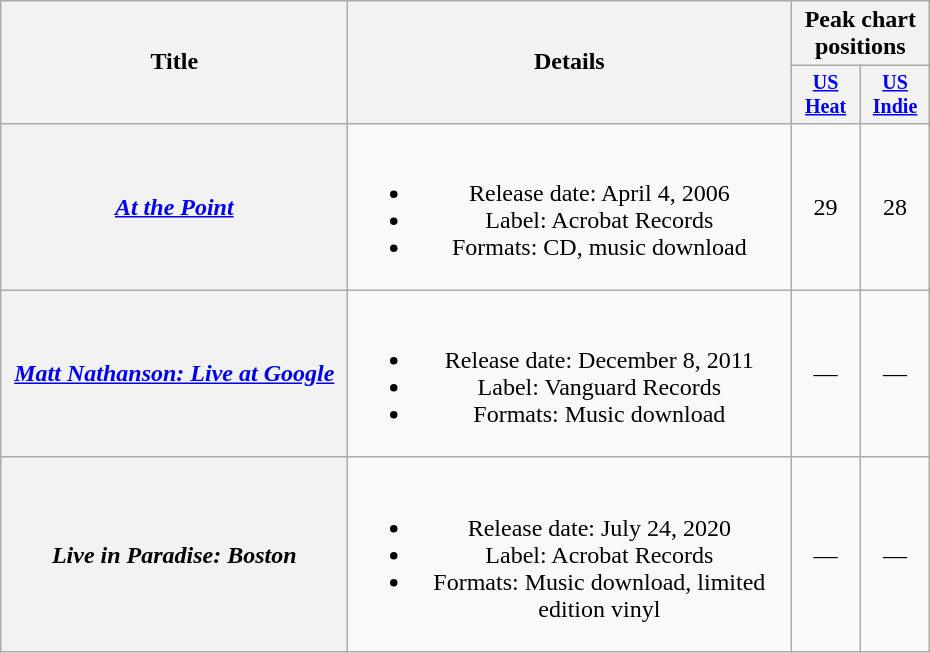<table class="wikitable plainrowheaders" style="text-align:center;">
<tr>
<th rowspan="2" style="width:14em;">Title</th>
<th rowspan="2" style="width:18em;">Details</th>
<th colspan="2">Peak chart<br>positions</th>
</tr>
<tr style="font-size:smaller;">
<th style="width:40px;"><a href='#'>US<br>Heat</a><br></th>
<th style="width:40px;"><a href='#'>US Indie</a><br></th>
</tr>
<tr>
<th scope="row"><em><a href='#'>At the Point</a></em></th>
<td><br><ul><li>Release date: April 4, 2006</li><li>Label: Acrobat Records</li><li>Formats: CD, music download</li></ul></td>
<td>29</td>
<td>28</td>
</tr>
<tr>
<th scope="row"><em><a href='#'>Matt Nathanson: Live at Google</a></em></th>
<td><br><ul><li>Release date: December 8, 2011</li><li>Label: Vanguard Records</li><li>Formats: Music download</li></ul></td>
<td>—</td>
<td>—</td>
</tr>
<tr>
<th scope="row"><em>Live in Paradise: Boston</em></th>
<td><br><ul><li>Release date: July 24, 2020</li><li>Label: Acrobat Records</li><li>Formats: Music download, limited edition vinyl</li></ul></td>
<td>—</td>
<td>—</td>
</tr>
</table>
